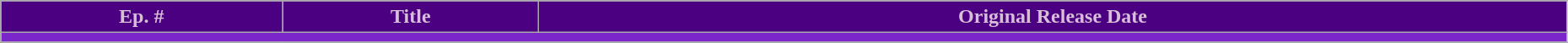<table class="wikitable plainrowheaders" width="98%">
<tr>
<th style="background: #4B0082; color: #D8BFD8">Ep. #</th>
<th style="background: #4B0082; color: #D8BFD8">Title</th>
<th style="background: #4B0082; color: #D8BFD8">Original Release Date</th>
</tr>
<tr>
<td colspan="7" bgcolor="#7B26CA"></td>
</tr>
<tr>
</tr>
</table>
